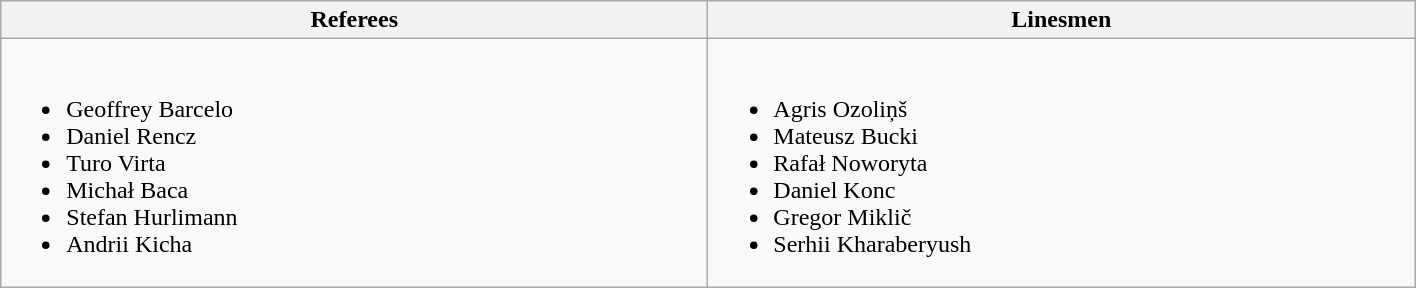<table class="wikitable">
<tr>
<th>Referees</th>
<th>Linesmen</th>
</tr>
<tr style="vertical-align:top">
<td style="width:29em"><br><ul><li> Geoffrey Barcelo</li><li> Daniel Rencz</li><li> Turo Virta</li><li> Michał Baca</li><li> Stefan Hurlimann</li><li> Andrii Kicha</li></ul></td>
<td style="width:29em"><br><ul><li> Agris Ozoliņš</li><li> Mateusz Bucki</li><li> Rafał Noworyta</li><li> Daniel Konc</li><li> Gregor Miklič</li><li> Serhii Kharaberyush</li></ul></td>
</tr>
</table>
